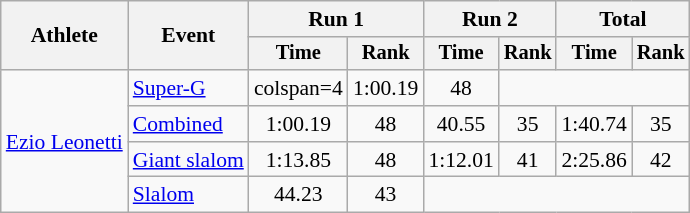<table class="wikitable" style="font-size:90%">
<tr>
<th rowspan=2>Athlete</th>
<th rowspan=2>Event</th>
<th colspan=2>Run 1</th>
<th colspan=2>Run 2</th>
<th colspan=2>Total</th>
</tr>
<tr style="font-size:95%">
<th>Time</th>
<th>Rank</th>
<th>Time</th>
<th>Rank</th>
<th>Time</th>
<th>Rank</th>
</tr>
<tr align=center>
<td align="left" rowspan="4"><a href='#'>Ezio Leonetti</a></td>
<td align="left"><a href='#'>Super-G</a></td>
<td>colspan=4</td>
<td>1:00.19</td>
<td>48</td>
</tr>
<tr align=center>
<td align="left"><a href='#'>Combined</a></td>
<td>1:00.19</td>
<td>48</td>
<td>40.55</td>
<td>35</td>
<td>1:40.74</td>
<td>35</td>
</tr>
<tr align=center>
<td align="left"><a href='#'>Giant slalom</a></td>
<td>1:13.85</td>
<td>48</td>
<td>1:12.01</td>
<td>41</td>
<td>2:25.86</td>
<td>42</td>
</tr>
<tr align=center>
<td align="left"><a href='#'>Slalom</a></td>
<td>44.23</td>
<td>43</td>
<td colspan=4></td>
</tr>
</table>
